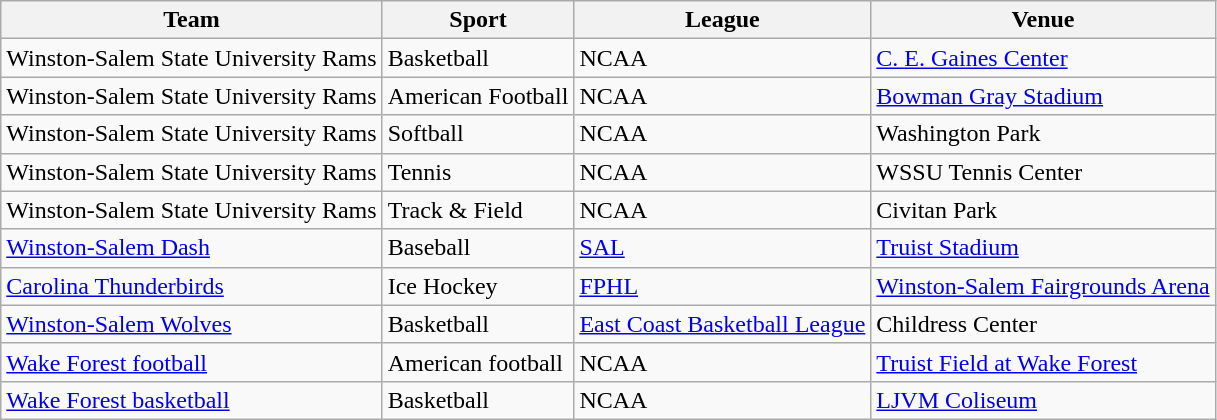<table class="wikitable sortable">
<tr>
<th>Team</th>
<th>Sport</th>
<th>League</th>
<th>Venue</th>
</tr>
<tr>
<td>Winston-Salem State University Rams</td>
<td>Basketball</td>
<td>NCAA</td>
<td><a href='#'>C. E. Gaines Center</a></td>
</tr>
<tr>
<td>Winston-Salem State University Rams</td>
<td>American Football</td>
<td>NCAA</td>
<td><a href='#'>Bowman Gray Stadium</a></td>
</tr>
<tr>
<td>Winston-Salem State University Rams</td>
<td>Softball</td>
<td>NCAA</td>
<td>Washington Park</td>
</tr>
<tr>
<td>Winston-Salem State University Rams</td>
<td>Tennis</td>
<td>NCAA</td>
<td>WSSU Tennis Center</td>
</tr>
<tr>
<td>Winston-Salem State University Rams</td>
<td>Track & Field</td>
<td>NCAA</td>
<td>Civitan Park</td>
</tr>
<tr>
<td><a href='#'>Winston-Salem Dash</a></td>
<td>Baseball</td>
<td><a href='#'>SAL</a></td>
<td><a href='#'>Truist Stadium</a></td>
</tr>
<tr>
<td><a href='#'>Carolina Thunderbirds</a></td>
<td>Ice Hockey</td>
<td><a href='#'>FPHL</a></td>
<td><a href='#'>Winston-Salem Fairgrounds Arena</a></td>
</tr>
<tr>
<td><a href='#'>Winston-Salem Wolves</a></td>
<td>Basketball</td>
<td><a href='#'>East Coast Basketball League</a></td>
<td>Childress Center</td>
</tr>
<tr>
<td><a href='#'>Wake Forest football</a></td>
<td>American football</td>
<td>NCAA</td>
<td><a href='#'>Truist Field at Wake Forest</a></td>
</tr>
<tr>
<td><a href='#'>Wake Forest basketball</a></td>
<td>Basketball</td>
<td>NCAA</td>
<td><a href='#'>LJVM Coliseum</a></td>
</tr>
</table>
